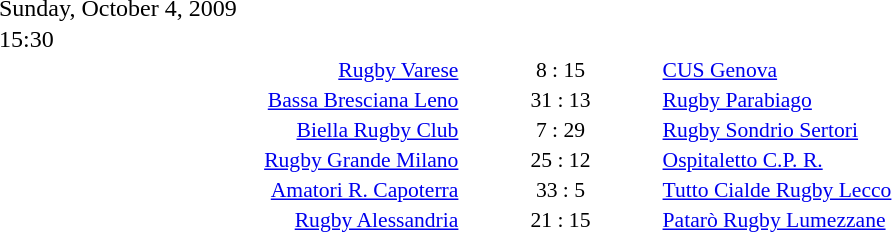<table style="width:70%;" cellspacing="1">
<tr>
<th width=35%></th>
<th width=15%></th>
<th></th>
</tr>
<tr>
<td>Sunday, October 4, 2009</td>
</tr>
<tr>
<td>15:30</td>
</tr>
<tr style=font-size:90%>
<td align=right><a href='#'>Rugby Varese</a></td>
<td align=center>8 : 15</td>
<td><a href='#'>CUS Genova</a></td>
</tr>
<tr style=font-size:90%>
<td align=right><a href='#'>Bassa Bresciana Leno</a></td>
<td align=center>31 : 13</td>
<td><a href='#'>Rugby Parabiago</a></td>
</tr>
<tr style=font-size:90%>
<td align=right><a href='#'>Biella Rugby Club</a></td>
<td align=center>7 : 29</td>
<td><a href='#'>Rugby Sondrio Sertori</a></td>
</tr>
<tr style=font-size:90%>
<td align=right><a href='#'>Rugby Grande Milano</a></td>
<td align=center>25 : 12</td>
<td><a href='#'>Ospitaletto C.P. R.</a></td>
</tr>
<tr style=font-size:90%>
<td align=right><a href='#'>Amatori R. Capoterra</a></td>
<td align=center>33 : 5</td>
<td><a href='#'>Tutto Cialde Rugby Lecco</a></td>
</tr>
<tr style=font-size:90%>
<td align=right><a href='#'>Rugby Alessandria</a></td>
<td align=center>21 : 15</td>
<td><a href='#'>Patarò Rugby Lumezzane</a></td>
</tr>
</table>
